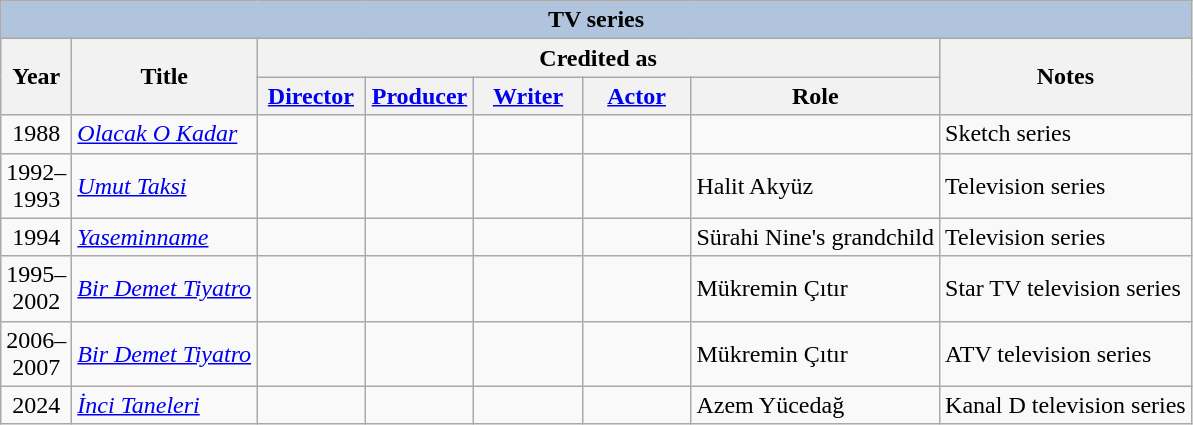<table class="wikitable">
<tr>
<th colspan=8 style="background:#B0C4DE;">TV series</th>
</tr>
<tr>
<th rowspan="2" width="33">Year</th>
<th rowspan="2">Title</th>
<th colspan="5">Credited as</th>
<th rowspan="2">Notes</th>
</tr>
<tr>
<th width=65><a href='#'>Director</a></th>
<th width=65><a href='#'>Producer</a></th>
<th width=65><a href='#'>Writer</a></th>
<th width=65><a href='#'>Actor</a></th>
<th>Role</th>
</tr>
<tr align="center">
<td align="center">1988</td>
<td align="left"><em><a href='#'>Olacak O Kadar</a></em></td>
<td></td>
<td></td>
<td></td>
<td></td>
<td align="left"></td>
<td align="left">Sketch series</td>
</tr>
<tr align="center">
<td align="center">1992–1993</td>
<td align="left"><em><a href='#'>Umut Taksi</a></em></td>
<td></td>
<td></td>
<td></td>
<td></td>
<td align="left">Halit Akyüz</td>
<td align="left">Television series</td>
</tr>
<tr align="center">
<td align="center">1994</td>
<td align="left"><em><a href='#'>Yaseminname</a></em></td>
<td></td>
<td></td>
<td></td>
<td></td>
<td align="left">Sürahi Nine's grandchild</td>
<td align="left">Television series</td>
</tr>
<tr align="center">
<td align="center">1995–2002</td>
<td align="left"><em><a href='#'>Bir Demet Tiyatro</a></em></td>
<td></td>
<td></td>
<td></td>
<td></td>
<td align="left">Mükremin Çıtır</td>
<td align="left">Star TV television series</td>
</tr>
<tr align="center">
<td align="center">2006–2007</td>
<td align="left"><em><a href='#'>Bir Demet Tiyatro</a></em></td>
<td></td>
<td></td>
<td></td>
<td></td>
<td align="left">Mükremin Çıtır</td>
<td align="left">ATV television series</td>
</tr>
<tr align="center">
<td align="center">2024</td>
<td align="left"><em><a href='#'>İnci Taneleri</a></em></td>
<td></td>
<td></td>
<td></td>
<td></td>
<td align="left">Azem Yücedağ</td>
<td align="left">Kanal D television series</td>
</tr>
</table>
